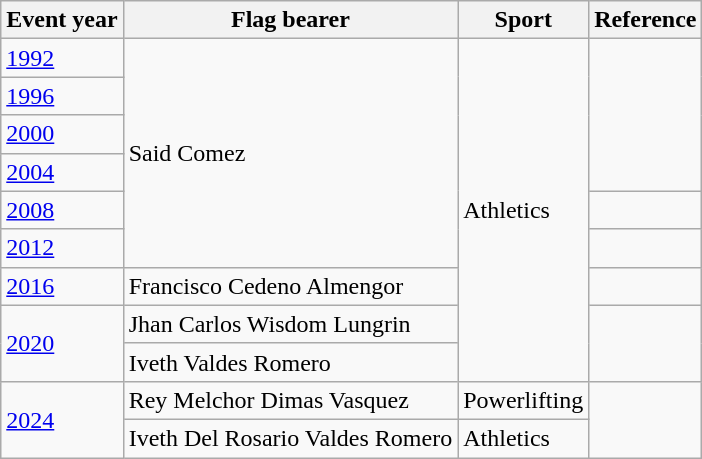<table class="wikitable sortable">
<tr>
<th>Event year</th>
<th>Flag bearer</th>
<th>Sport</th>
<th>Reference</th>
</tr>
<tr>
<td><a href='#'>1992</a></td>
<td rowspan="6">Said Comez</td>
<td rowspan="9">Athletics</td>
<td rowspan="4"></td>
</tr>
<tr>
<td><a href='#'>1996</a></td>
</tr>
<tr>
<td><a href='#'>2000</a></td>
</tr>
<tr>
<td><a href='#'>2004</a></td>
</tr>
<tr>
<td><a href='#'>2008</a></td>
<td></td>
</tr>
<tr>
<td><a href='#'>2012</a></td>
<td></td>
</tr>
<tr>
<td><a href='#'>2016</a></td>
<td>Francisco Cedeno Almengor</td>
<td></td>
</tr>
<tr>
<td rowspan="2"><a href='#'>2020</a></td>
<td>Jhan Carlos Wisdom Lungrin</td>
<td rowspan="2"></td>
</tr>
<tr>
<td>Iveth Valdes Romero</td>
</tr>
<tr>
<td rowspan="2"><a href='#'>2024</a></td>
<td>Rey Melchor Dimas Vasquez</td>
<td>Powerlifting</td>
<td rowspan="2"></td>
</tr>
<tr>
<td>Iveth Del Rosario Valdes Romero</td>
<td>Athletics</td>
</tr>
</table>
